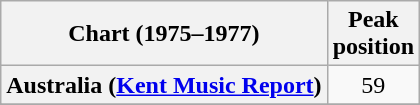<table class="wikitable plainrowheaders sortable" style="text-align:center">
<tr>
<th scope=col>Chart (1975–1977)</th>
<th scope=col>Peak<br>position</th>
</tr>
<tr>
<th scope=row>Australia (<a href='#'>Kent Music Report</a>)</th>
<td align:center>59</td>
</tr>
<tr>
</tr>
<tr>
</tr>
<tr>
</tr>
</table>
